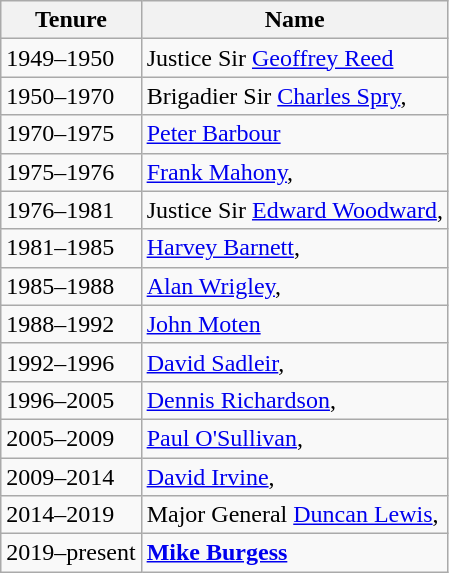<table class="wikitable sortable">
<tr>
<th>Tenure</th>
<th>Name</th>
</tr>
<tr>
<td>1949–1950</td>
<td>Justice Sir <a href='#'>Geoffrey Reed</a></td>
</tr>
<tr>
<td>1950–1970</td>
<td>Brigadier Sir <a href='#'>Charles Spry</a>, </td>
</tr>
<tr>
<td>1970–1975</td>
<td><a href='#'>Peter Barbour</a></td>
</tr>
<tr>
<td>1975–1976</td>
<td><a href='#'>Frank Mahony</a>, </td>
</tr>
<tr>
<td>1976–1981</td>
<td>Justice Sir <a href='#'>Edward Woodward</a>, </td>
</tr>
<tr>
<td>1981–1985</td>
<td><a href='#'>Harvey Barnett</a>, </td>
</tr>
<tr>
<td>1985–1988</td>
<td><a href='#'>Alan Wrigley</a>, </td>
</tr>
<tr>
<td>1988–1992</td>
<td><a href='#'>John Moten</a></td>
</tr>
<tr>
<td>1992–1996</td>
<td><a href='#'>David Sadleir</a>, </td>
</tr>
<tr>
<td>1996–2005</td>
<td><a href='#'>Dennis Richardson</a>, </td>
</tr>
<tr>
<td>2005–2009</td>
<td><a href='#'>Paul O'Sullivan</a>, </td>
</tr>
<tr>
<td>2009–2014</td>
<td><a href='#'>David Irvine</a>, </td>
</tr>
<tr>
<td>2014–2019</td>
<td>Major General <a href='#'>Duncan Lewis</a>, </td>
</tr>
<tr>
<td>2019–present</td>
<td><strong><a href='#'>Mike Burgess</a></strong></td>
</tr>
</table>
